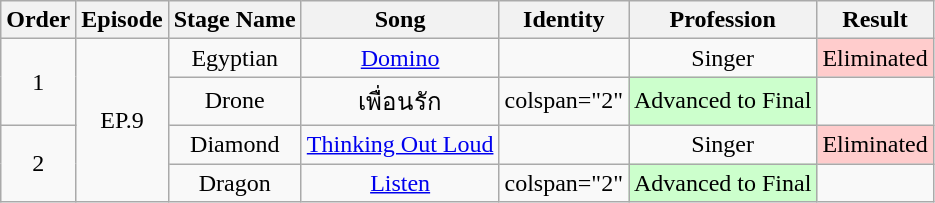<table class="wikitable">
<tr>
<th>Order</th>
<th>Episode</th>
<th>Stage Name</th>
<th>Song</th>
<th>Identity</th>
<th>Profession</th>
<th>Result</th>
</tr>
<tr>
<td rowspan="2" align="center">1</td>
<td rowspan="4" align="center">EP.9</td>
<td align="center">Egyptian</td>
<td align="center"><a href='#'>Domino</a></td>
<td align="center"></td>
<td align="center">Singer</td>
<td align="center" style="background:#ffcccc">Eliminated</td>
</tr>
<tr>
<td align="center">Drone</td>
<td align="center">เพื่อนรัก</td>
<td>colspan="2" </td>
<td align="center" style="background:#ccffcc">Advanced to Final</td>
</tr>
<tr>
<td rowspan="2" align="center">2</td>
<td align="center">Diamond</td>
<td align="center"><a href='#'>Thinking Out Loud</a></td>
<td align="center"></td>
<td align="center">Singer</td>
<td align="center" style="background:#ffcccc">Eliminated</td>
</tr>
<tr>
<td align="center">Dragon</td>
<td align="center"><a href='#'>Listen</a></td>
<td>colspan="2" </td>
<td align="center" style="background:#ccffcc">Advanced to Final</td>
</tr>
</table>
